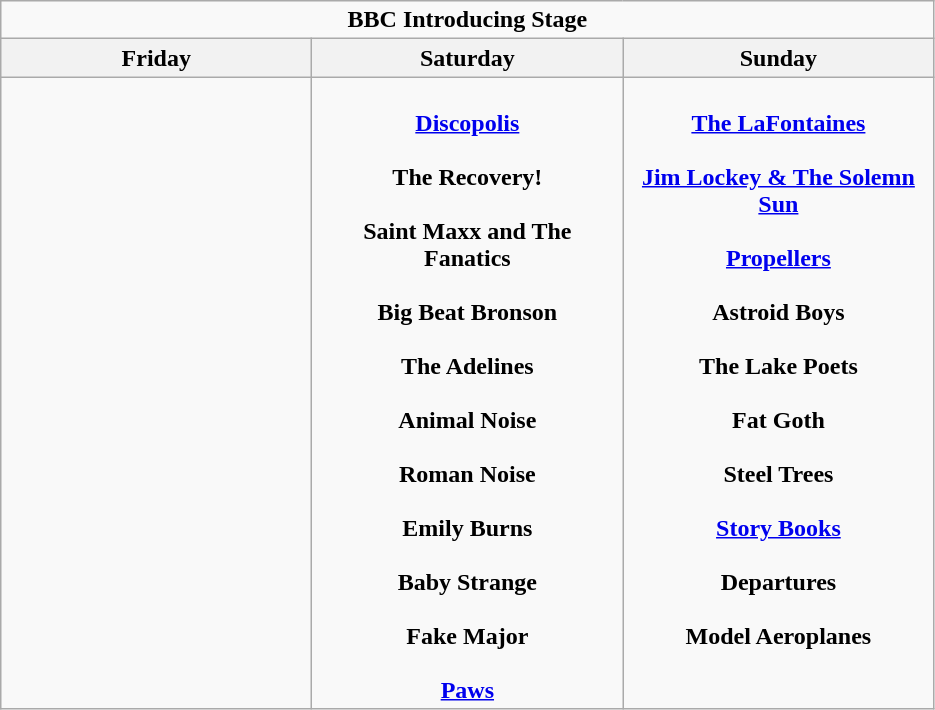<table class="wikitable">
<tr>
<td colspan="3" style="text-align:center;"><strong>BBC Introducing Stage</strong></td>
</tr>
<tr>
<th>Friday</th>
<th>Saturday</th>
<th>Sunday</th>
</tr>
<tr>
<td style="text-align:center; vertical-align:top; width:200px;"></td>
<td style="text-align:center; vertical-align:top; width:200px;"><br><strong><a href='#'>Discopolis</a></strong>
<br>
<br> <strong>The Recovery!</strong>
<br>
<br> <strong>Saint Maxx and The Fanatics</strong>
<br>
<br> <strong>Big Beat Bronson</strong>
<br>
<br> <strong>The Adelines</strong>
<br>
<br> <strong>Animal Noise</strong>
<br>
<br> <strong>Roman Noise</strong>
<br>
<br> <strong>Emily Burns</strong>
<br>
<br> <strong>Baby Strange</strong>
<br>
<br> <strong>Fake Major</strong>
<br>
<br> <strong><a href='#'>Paws</a></strong>
<br></td>
<td style="text-align:center; vertical-align:top; width:200px;"><br><strong><a href='#'>The LaFontaines</a></strong>
<br>
<br> <strong><a href='#'>Jim Lockey & The Solemn Sun</a></strong>
<br>
<br> <strong><a href='#'>Propellers</a></strong>
<br>
<br> <strong>Astroid Boys</strong>
<br>
<br> <strong>The Lake Poets</strong>
<br>
<br> <strong>Fat Goth</strong>
<br>
<br> <strong>Steel Trees</strong>
<br>
<br> <strong><a href='#'>Story Books</a></strong>
<br>
<br> <strong>Departures</strong>
<br>
<br> <strong>Model Aeroplanes</strong>
<br></td>
</tr>
</table>
